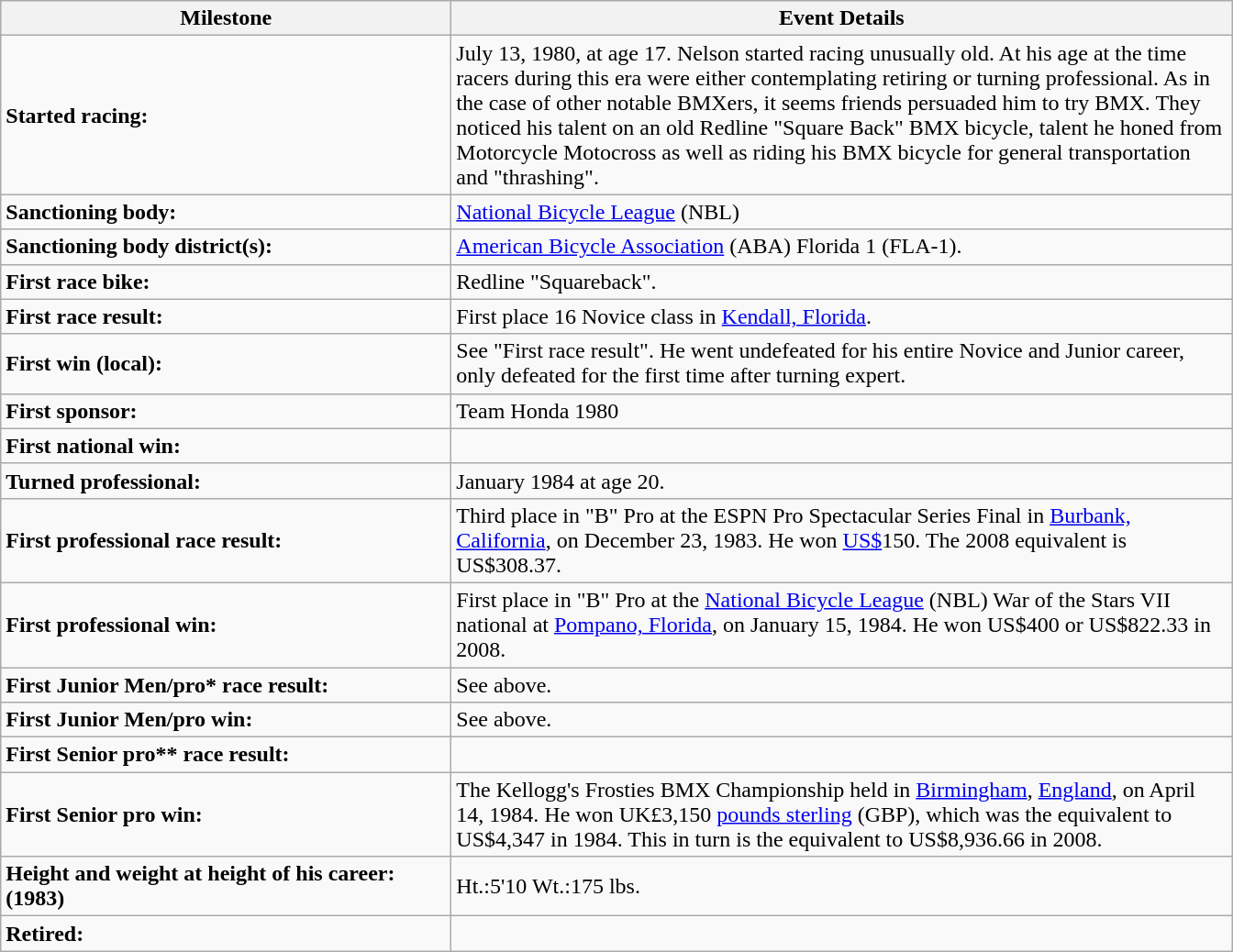<table class="wikitable">
<tr>
<th style="width:20em">Milestone</th>
<th style="width:35em">Event Details</th>
</tr>
<tr>
<td><strong>Started racing:</strong></td>
<td>July 13, 1980, at age 17. Nelson started racing unusually old. At his age at the time racers during this era were either contemplating retiring or turning professional. As in the case of other notable BMXers, it seems friends persuaded him to try BMX. They noticed his talent on an old Redline "Square Back" BMX bicycle, talent he honed from Motorcycle Motocross as well as riding his BMX bicycle for general transportation and "thrashing".</td>
</tr>
<tr>
<td><strong>Sanctioning body:</strong></td>
<td><a href='#'>National Bicycle League</a> (NBL)</td>
</tr>
<tr>
<td><strong>Sanctioning body district(s):</strong></td>
<td><a href='#'>American Bicycle Association</a> (ABA) Florida 1 (FLA-1).</td>
</tr>
<tr>
<td><strong>First race bike:</strong></td>
<td>Redline "Squareback".</td>
</tr>
<tr>
<td><strong>First race result:</strong></td>
<td>First place 16 Novice class in <a href='#'>Kendall, Florida</a>.</td>
</tr>
<tr>
<td><strong>First win (local):</strong></td>
<td>See "First race result". He went undefeated for his entire Novice and Junior career, only defeated for the first time after turning expert.</td>
</tr>
<tr>
<td><strong>First sponsor:</strong></td>
<td>Team Honda 1980</td>
</tr>
<tr>
<td><strong>First national win:</strong></td>
<td></td>
</tr>
<tr>
<td><strong>Turned professional:</strong></td>
<td>January 1984 at age 20.</td>
</tr>
<tr>
<td><strong>First professional race result:</strong></td>
<td>Third place in "B" Pro at the ESPN Pro Spectacular Series Final in <a href='#'>Burbank, California</a>, on December 23, 1983. He won <a href='#'>US$</a>150. The 2008 equivalent is US$308.37.</td>
</tr>
<tr>
<td><strong>First professional win:</strong></td>
<td>First place in "B" Pro at the <a href='#'>National Bicycle League</a> (NBL) War of the Stars VII national at <a href='#'>Pompano, Florida</a>, on January 15, 1984. He won US$400 or US$822.33 in 2008.</td>
</tr>
<tr>
<td><strong>First Junior Men/pro* race result:</strong></td>
<td>See above.</td>
</tr>
<tr>
<td><strong>First Junior Men/pro win:</strong></td>
<td>See above.</td>
</tr>
<tr>
<td><strong>First Senior pro** race result:</strong></td>
<td></td>
</tr>
<tr>
<td><strong>First Senior pro win:</strong></td>
<td>The Kellogg's Frosties BMX Championship held in <a href='#'>Birmingham</a>, <a href='#'>England</a>, on April 14, 1984. He won UK£3,150 <a href='#'>pounds sterling</a> (GBP), which was the equivalent to US$4,347 in 1984. This in turn is the equivalent to US$8,936.66 in 2008.</td>
</tr>
<tr>
<td><strong>Height and weight at height of his career: (1983)</strong></td>
<td>Ht.:5'10 Wt.:175 lbs.</td>
</tr>
<tr>
<td><strong>Retired:</strong></td>
<td></td>
</tr>
</table>
